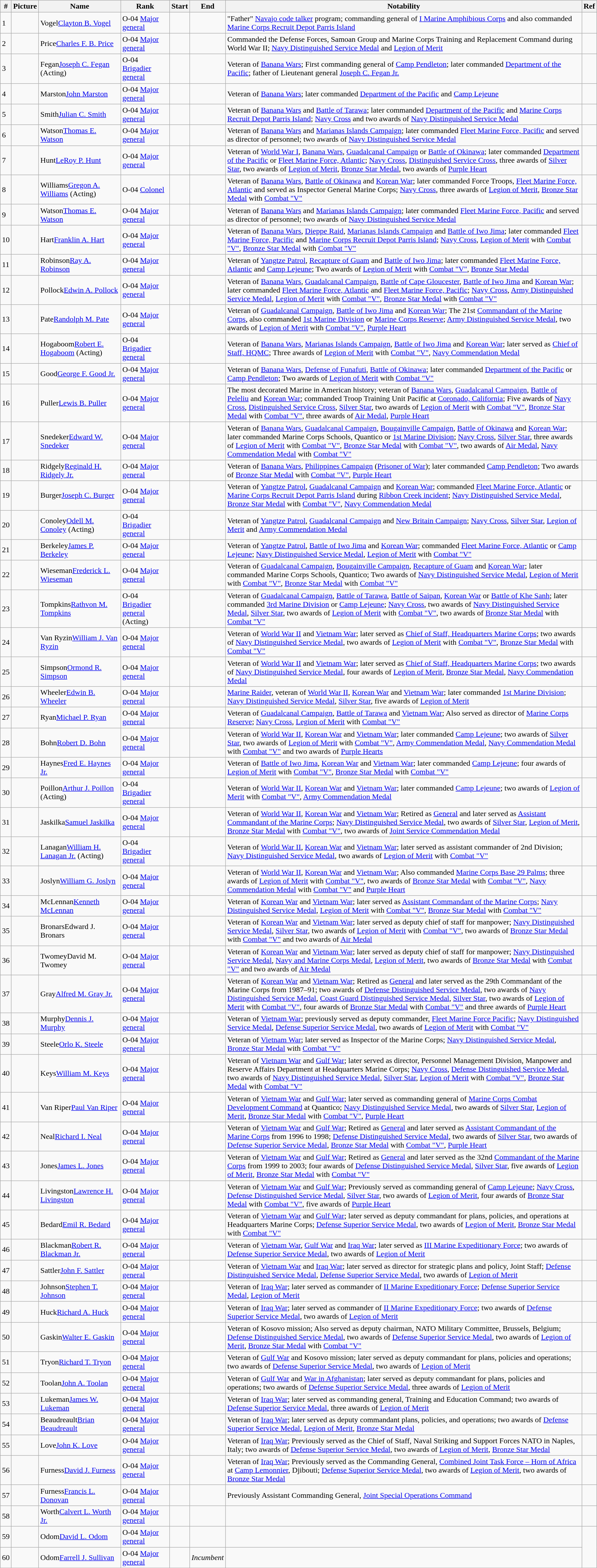<table class="wikitable sortable">
<tr>
<th>#</th>
<th class="unsortable">Picture</th>
<th>Name</th>
<th>Rank</th>
<th class="unsortable">Start</th>
<th class="unsortable">End</th>
<th class="unsortable">Notability</th>
<th class="unsortable">Ref</th>
</tr>
<tr>
<td>1</td>
<td></td>
<td><span>Vogel</span><a href='#'>Clayton B. Vogel</a></td>
<td><span>O-04</span> <a href='#'>Major general</a></td>
<td></td>
<td></td>
<td>"Father" <a href='#'>Navajo code talker</a> program; commanding general of <a href='#'>I Marine Amphibious Corps</a> and also commanded <a href='#'>Marine Corps Recruit Depot Parris Island</a></td>
<td></td>
</tr>
<tr>
<td>2</td>
<td></td>
<td><span>Price</span><a href='#'>Charles F. B. Price</a></td>
<td><span>O-04</span> <a href='#'>Major general</a></td>
<td></td>
<td></td>
<td>Commanded the Defense Forces, Samoan Group and Marine Corps Training and Replacement Command during World War II; <a href='#'>Navy Distinguished Service Medal</a> and <a href='#'>Legion of Merit</a></td>
<td></td>
</tr>
<tr>
<td>3</td>
<td></td>
<td><span>Fegan</span><a href='#'>Joseph C. Fegan</a> (Acting)</td>
<td><span>O-04</span> <a href='#'>Brigadier general</a></td>
<td></td>
<td></td>
<td>Veteran of <a href='#'>Banana Wars</a>; First commanding general of <a href='#'>Camp Pendleton</a>; later commanded <a href='#'>Department of the Pacific</a>; father of Lieutenant general <a href='#'>Joseph C. Fegan Jr.</a></td>
<td></td>
</tr>
<tr>
<td>4</td>
<td></td>
<td><span>Marston</span><a href='#'>John Marston</a></td>
<td><span>O-04</span> <a href='#'>Major general</a></td>
<td></td>
<td></td>
<td>Veteran of <a href='#'>Banana Wars</a>; later commanded <a href='#'>Department of the Pacific</a> and <a href='#'>Camp Lejeune</a></td>
<td></td>
</tr>
<tr>
<td>5</td>
<td></td>
<td><span>Smith</span><a href='#'>Julian C. Smith</a></td>
<td><span>O-04</span> <a href='#'>Major general</a></td>
<td></td>
<td></td>
<td>Veteran of <a href='#'>Banana Wars</a> and <a href='#'>Battle of Tarawa</a>; later commanded <a href='#'>Department of the Pacific</a> and <a href='#'>Marine Corps Recruit Depot Parris Island</a>; <a href='#'>Navy Cross</a> and two awards of <a href='#'>Navy Distinguished Service Medal</a></td>
<td></td>
</tr>
<tr>
<td>6</td>
<td></td>
<td><span>Watson</span><a href='#'>Thomas E. Watson</a></td>
<td><span>O-04</span> <a href='#'>Major general</a></td>
<td></td>
<td></td>
<td>Veteran of <a href='#'>Banana Wars</a> and <a href='#'>Marianas Islands Campaign</a>; later commanded <a href='#'>Fleet Marine Force, Pacific</a> and served as director of personnel; two awards of <a href='#'>Navy Distinguished Service Medal</a></td>
<td></td>
</tr>
<tr>
<td>7</td>
<td></td>
<td><span>Hunt</span><a href='#'>LeRoy P. Hunt</a></td>
<td><span>O-04</span> <a href='#'>Major general</a></td>
<td></td>
<td></td>
<td>Veteran of <a href='#'>World War I</a>, <a href='#'>Banana Wars</a>, <a href='#'>Guadalcanal Campaign</a> or <a href='#'>Battle of Okinawa</a>; later commanded <a href='#'>Department of the Pacific</a> or <a href='#'>Fleet Marine Force, Atlantic</a>; <a href='#'>Navy Cross</a>, <a href='#'>Distinguished Service Cross</a>, three awards of <a href='#'>Silver Star</a>, two awards of <a href='#'>Legion of Merit</a>, <a href='#'>Bronze Star Medal</a>, two awards of <a href='#'>Purple Heart</a></td>
<td></td>
</tr>
<tr>
<td>8</td>
<td></td>
<td><span>Williams</span><a href='#'>Gregon A. Williams</a> (Acting)</td>
<td><span>O-04</span> <a href='#'>Colonel</a></td>
<td></td>
<td></td>
<td>Veteran of <a href='#'>Banana Wars</a>, <a href='#'>Battle of Okinawa</a> and <a href='#'>Korean War</a>; later commanded Force Troops, <a href='#'>Fleet Marine Force, Atlantic</a> and served as Inspector General Marine Corps; <a href='#'>Navy Cross</a>, three awards of <a href='#'>Legion of Merit</a>, <a href='#'>Bronze Star Medal</a> with <a href='#'>Combat "V"</a></td>
<td></td>
</tr>
<tr>
<td>9</td>
<td></td>
<td><span>Watson</span><a href='#'>Thomas E. Watson</a></td>
<td><span>O-04</span> <a href='#'>Major general</a></td>
<td></td>
<td></td>
<td>Veteran of <a href='#'>Banana Wars</a> and <a href='#'>Marianas Islands Campaign</a>; later commanded <a href='#'>Fleet Marine Force, Pacific</a> and served as director of personnel; two awards of <a href='#'>Navy Distinguished Service Medal</a></td>
<td></td>
</tr>
<tr>
<td>10</td>
<td></td>
<td><span>Hart</span><a href='#'>Franklin A. Hart</a></td>
<td><span>O-04</span> <a href='#'>Major general</a></td>
<td></td>
<td></td>
<td>Veteran of <a href='#'>Banana Wars</a>, <a href='#'>Dieppe Raid</a>, <a href='#'>Marianas Islands Campaign</a> and <a href='#'>Battle of Iwo Jima</a>; later commanded <a href='#'>Fleet Marine Force, Pacific</a> and <a href='#'>Marine Corps Recruit Depot Parris Island</a>; <a href='#'>Navy Cross</a>, <a href='#'>Legion of Merit</a> with <a href='#'>Combat "V"</a>, <a href='#'>Bronze Star Medal</a> with <a href='#'>Combat "V"</a></td>
<td></td>
</tr>
<tr>
<td>11</td>
<td></td>
<td><span>Robinson</span><a href='#'>Ray A. Robinson</a></td>
<td><span>O-04</span> <a href='#'>Major general</a></td>
<td></td>
<td></td>
<td>Veteran of <a href='#'>Yangtze Patrol</a>, <a href='#'>Recapture of Guam</a> and <a href='#'>Battle of Iwo Jima</a>; later commanded <a href='#'>Fleet Marine Force, Atlantic</a> and <a href='#'>Camp Lejeune</a>; Two awards of <a href='#'>Legion of Merit</a> with <a href='#'>Combat "V"</a>, <a href='#'>Bronze Star Medal</a></td>
<td></td>
</tr>
<tr>
<td>12</td>
<td></td>
<td><span>Pollock</span><a href='#'>Edwin A. Pollock</a></td>
<td><span>O-04</span> <a href='#'>Major general</a></td>
<td></td>
<td></td>
<td>Veteran of <a href='#'>Banana Wars</a>, <a href='#'>Guadalcanal Campaign</a>, <a href='#'>Battle of Cape Gloucester</a>, <a href='#'>Battle of Iwo Jima</a> and <a href='#'>Korean War</a>; later commanded <a href='#'>Fleet Marine Force, Atlantic</a> and <a href='#'>Fleet Marine Force, Pacific</a>; <a href='#'>Navy Cross</a>, <a href='#'>Army Distinguished Service Medal</a>, <a href='#'>Legion of Merit</a> with <a href='#'>Combat "V"</a>, <a href='#'>Bronze Star Medal</a> with <a href='#'>Combat "V"</a></td>
<td></td>
</tr>
<tr>
<td>13</td>
<td></td>
<td><span>Pate</span><a href='#'>Randolph M. Pate</a></td>
<td><span>O-04</span> <a href='#'>Major general</a></td>
<td></td>
<td></td>
<td>Veteran of <a href='#'>Guadalcanal Campaign</a>, <a href='#'>Battle of Iwo Jima</a> and <a href='#'>Korean War</a>; The 21st <a href='#'>Commandant of the Marine Corps</a>, also commanded <a href='#'>1st Marine Division</a> or <a href='#'>Marine Corps Reserve</a>; <a href='#'>Army Distinguished Service Medal</a>, two awards of <a href='#'>Legion of Merit</a> with <a href='#'>Combat "V"</a>, <a href='#'>Purple Heart</a></td>
<td></td>
</tr>
<tr>
<td>14</td>
<td></td>
<td><span>Hogaboom</span><a href='#'>Robert E. Hogaboom</a> (Acting)</td>
<td><span>O-04</span> <a href='#'>Brigadier general</a></td>
<td></td>
<td></td>
<td>Veteran of <a href='#'>Banana Wars</a>, <a href='#'>Marianas Islands Campaign</a>, <a href='#'>Battle of Iwo Jima</a> and <a href='#'>Korean War</a>; later served as <a href='#'>Chief of Staff, HQMC</a>; Three awards of <a href='#'>Legion of Merit</a> with <a href='#'>Combat "V"</a>, <a href='#'>Navy Commendation Medal</a></td>
<td></td>
</tr>
<tr>
<td>15</td>
<td></td>
<td><span>Good</span><a href='#'>George F. Good Jr.</a></td>
<td><span>O-04</span> <a href='#'>Major general</a></td>
<td></td>
<td></td>
<td>Veteran of <a href='#'>Banana Wars</a>, <a href='#'>Defense of Funafuti</a>, <a href='#'>Battle of Okinawa</a>; later commanded <a href='#'>Department of the Pacific</a> or <a href='#'>Camp Pendleton</a>; Two awards of <a href='#'>Legion of Merit</a> with <a href='#'>Combat "V"</a></td>
<td></td>
</tr>
<tr>
<td>16</td>
<td></td>
<td><span>Puller</span><a href='#'>Lewis B. Puller</a></td>
<td><span>O-04</span> <a href='#'>Major general</a></td>
<td></td>
<td></td>
<td>The most decorated Marine in American history; veteran of <a href='#'>Banana Wars</a>, <a href='#'>Guadalcanal Campaign</a>, <a href='#'>Battle of Peleliu</a> and <a href='#'>Korean War</a>; commanded Troop Training Unit Pacific at <a href='#'>Coronado, California</a>; Five awards of <a href='#'>Navy Cross</a>, <a href='#'>Distinguished Service Cross</a>, <a href='#'>Silver Star</a>, two awards of <a href='#'>Legion of Merit</a> with <a href='#'>Combat "V"</a>, <a href='#'>Bronze Star Medal</a> with <a href='#'>Combat "V"</a>, three awards of <a href='#'>Air Medal</a>, <a href='#'>Purple Heart</a></td>
<td></td>
</tr>
<tr>
<td>17</td>
<td></td>
<td><span>Snedeker</span><a href='#'>Edward W. Snedeker</a></td>
<td><span>O-04</span> <a href='#'>Major general</a></td>
<td></td>
<td></td>
<td>Veteran of <a href='#'>Banana Wars</a>, <a href='#'>Guadalcanal Campaign</a>, <a href='#'>Bougainville Campaign</a>, <a href='#'>Battle of Okinawa</a> and <a href='#'>Korean War</a>; later commanded Marine Corps Schools, Quantico or <a href='#'>1st Marine Division</a>; <a href='#'>Navy Cross</a>, <a href='#'>Silver Star</a>, three awards of <a href='#'>Legion of Merit</a> with <a href='#'>Combat "V"</a>, <a href='#'>Bronze Star Medal</a> with <a href='#'>Combat "V"</a>, two awards of <a href='#'>Air Medal</a>, <a href='#'>Navy Commendation Medal</a> with <a href='#'>Combat "V"</a></td>
<td></td>
</tr>
<tr>
<td>18</td>
<td></td>
<td><span>Ridgely</span><a href='#'>Reginald H. Ridgely Jr.</a></td>
<td><span>O-04</span> <a href='#'>Major general</a></td>
<td></td>
<td></td>
<td>Veteran of <a href='#'>Banana Wars</a>, <a href='#'>Philippines Campaign</a> (<a href='#'>Prisoner of War</a>); later commanded <a href='#'>Camp Pendleton</a>; Two awards of <a href='#'>Bronze Star Medal</a> with <a href='#'>Combat "V"</a>, <a href='#'>Purple Heart</a></td>
<td></td>
</tr>
<tr>
<td>19</td>
<td></td>
<td><span>Burger</span><a href='#'>Joseph C. Burger</a></td>
<td><span>O-04</span> <a href='#'>Major general</a></td>
<td></td>
<td></td>
<td>Veteran of <a href='#'>Yangtze Patrol</a>, <a href='#'>Guadalcanal Campaign</a> and <a href='#'>Korean War</a>; commanded <a href='#'>Fleet Marine Force, Atlantic</a> or <a href='#'>Marine Corps Recruit Depot Parris Island</a> during <a href='#'>Ribbon Creek incident</a>; <a href='#'>Navy Distinguished Service Medal</a>, <a href='#'>Bronze Star Medal</a> with <a href='#'>Combat "V"</a>, <a href='#'>Navy Commendation Medal</a></td>
<td></td>
</tr>
<tr>
<td>20</td>
<td></td>
<td><span>Conoley</span><a href='#'>Odell M. Conoley</a> (Acting)</td>
<td><span>O-04</span> <a href='#'>Brigadier general</a></td>
<td></td>
<td></td>
<td>Veteran of <a href='#'>Yangtze Patrol</a>, <a href='#'>Guadalcanal Campaign</a> and <a href='#'>New Britain Campaign</a>; <a href='#'>Navy Cross</a>, <a href='#'>Silver Star</a>, <a href='#'>Legion of Merit</a> and <a href='#'>Army Commendation Medal</a></td>
<td></td>
</tr>
<tr>
<td>21</td>
<td></td>
<td><span>Berkeley</span><a href='#'>James P. Berkeley</a></td>
<td><span>O-04</span> <a href='#'>Major general</a></td>
<td></td>
<td></td>
<td>Veteran of <a href='#'>Yangtze Patrol</a>, <a href='#'>Battle of Iwo Jima</a> and <a href='#'>Korean War</a>; commanded <a href='#'>Fleet Marine Force, Atlantic</a> or <a href='#'>Camp Lejeune</a>; <a href='#'>Navy Distinguished Service Medal</a>, <a href='#'>Legion of Merit</a> with <a href='#'>Combat "V"</a></td>
<td></td>
</tr>
<tr>
<td>22</td>
<td></td>
<td><span>Wieseman</span><a href='#'>Frederick L. Wieseman</a></td>
<td><span>O-04</span> <a href='#'>Major general</a></td>
<td></td>
<td></td>
<td>Veteran of <a href='#'>Guadalcanal Campaign</a>, <a href='#'>Bougainville Campaign</a>, <a href='#'>Recapture of Guam</a> and <a href='#'>Korean War</a>; later commanded Marine Corps Schools, Quantico; Two awards of <a href='#'>Navy Distinguished Service Medal</a>, <a href='#'>Legion of Merit</a> with <a href='#'>Combat "V"</a>, <a href='#'>Bronze Star Medal</a> with <a href='#'>Combat "V"</a></td>
<td></td>
</tr>
<tr>
<td>23</td>
<td></td>
<td><span>Tompkins</span><a href='#'>Rathvon M. Tompkins</a></td>
<td><span>O-04</span> <a href='#'>Brigadier general</a> (Acting)</td>
<td></td>
<td></td>
<td>Veteran of <a href='#'>Guadalcanal Campaign</a>, <a href='#'>Battle of Tarawa</a>, <a href='#'>Battle of Saipan</a>, <a href='#'>Korean War</a> or <a href='#'>Battle of Khe Sanh</a>; later commanded <a href='#'>3rd Marine Division</a> or <a href='#'>Camp Lejeune</a>; <a href='#'>Navy Cross</a>, two awards of <a href='#'>Navy Distinguished Service Medal</a>, <a href='#'>Silver Star</a>, two awards of <a href='#'>Legion of Merit</a> with <a href='#'>Combat "V"</a>, two awards of <a href='#'>Bronze Star Medal</a> with <a href='#'>Combat "V"</a></td>
<td></td>
</tr>
<tr>
<td>24</td>
<td></td>
<td><span>Van Ryzin</span><a href='#'>William J. Van Ryzin</a></td>
<td><span>O-04</span> <a href='#'>Major general</a></td>
<td></td>
<td></td>
<td>Veteran of <a href='#'>World War II</a> and <a href='#'>Vietnam War</a>; later served as <a href='#'>Chief of Staff, Headquarters Marine Corps</a>; two awards of <a href='#'>Navy Distinguished Service Medal</a>, two awards of <a href='#'>Legion of Merit</a> with <a href='#'>Combat "V"</a>, <a href='#'>Bronze Star Medal</a> with <a href='#'>Combat "V"</a></td>
<td></td>
</tr>
<tr>
<td>25</td>
<td></td>
<td><span>Simpson</span><a href='#'>Ormond R. Simpson</a></td>
<td><span>O-04</span> <a href='#'>Major general</a></td>
<td></td>
<td></td>
<td>Veteran of <a href='#'>World War II</a> and <a href='#'>Vietnam War</a>; later served as <a href='#'>Chief of Staff, Headquarters Marine Corps</a>; two awards of <a href='#'>Navy Distinguished Service Medal</a>, four awards of <a href='#'>Legion of Merit</a>, <a href='#'>Bronze Star Medal</a>, <a href='#'>Navy Commendation Medal</a></td>
<td></td>
</tr>
<tr>
<td>26</td>
<td></td>
<td><span>Wheeler</span><a href='#'>Edwin B. Wheeler</a></td>
<td><span>O-04</span> <a href='#'>Major general</a></td>
<td></td>
<td></td>
<td><a href='#'>Marine Raider</a>, veteran of <a href='#'>World War II</a>, <a href='#'>Korean War</a> and <a href='#'>Vietnam War</a>; later commanded <a href='#'>1st Marine Division</a>; <a href='#'>Navy Distinguished Service Medal</a>, <a href='#'>Silver Star</a>, five awards of <a href='#'>Legion of Merit</a></td>
<td></td>
</tr>
<tr>
<td>27</td>
<td></td>
<td><span>Ryan</span><a href='#'>Michael P. Ryan</a></td>
<td><span>O-04</span> <a href='#'>Major general</a></td>
<td></td>
<td></td>
<td>Veteran of <a href='#'>Guadalcanal Campaign</a>, <a href='#'>Battle of Tarawa</a> and <a href='#'>Vietnam War</a>; Also served as director of <a href='#'>Marine Corps Reserve</a>; <a href='#'>Navy Cross</a>, <a href='#'>Legion of Merit</a> with <a href='#'>Combat "V"</a></td>
<td></td>
</tr>
<tr>
<td>28</td>
<td></td>
<td><span>Bohn</span><a href='#'>Robert D. Bohn</a></td>
<td><span>O-04</span> <a href='#'>Major general</a></td>
<td></td>
<td></td>
<td>Veteran of <a href='#'>World War II</a>, <a href='#'>Korean War</a> and <a href='#'>Vietnam War</a>; later commanded <a href='#'>Camp Lejeune</a>; two awards of <a href='#'>Silver Star</a>, two awards of <a href='#'>Legion of Merit</a> with <a href='#'>Combat "V"</a>, <a href='#'>Army Commendation Medal</a>, <a href='#'>Navy Commendation Medal</a> with <a href='#'>Combat "V"</a> and two awards of <a href='#'>Purple Hearts</a></td>
<td></td>
</tr>
<tr>
<td>29</td>
<td></td>
<td><span>Haynes</span><a href='#'>Fred E. Haynes Jr.</a></td>
<td><span>O-04</span> <a href='#'>Major general</a></td>
<td></td>
<td></td>
<td>Veteran of <a href='#'>Battle of Iwo Jima</a>, <a href='#'>Korean War</a> and <a href='#'>Vietnam War</a>; later commanded <a href='#'>Camp Lejeune</a>; four awards of <a href='#'>Legion of Merit</a> with <a href='#'>Combat "V"</a>, <a href='#'>Bronze Star Medal</a> with <a href='#'>Combat "V"</a></td>
<td></td>
</tr>
<tr>
<td>30</td>
<td></td>
<td><span>Poillon</span><a href='#'>Arthur J. Poillon</a> (Acting)</td>
<td><span>O-04</span> <a href='#'>Brigadier general</a></td>
<td></td>
<td></td>
<td>Veteran of <a href='#'>World War II</a>, <a href='#'>Korean War</a> and <a href='#'>Vietnam War</a>; later commanded <a href='#'>Camp Lejeune</a>; two awards of <a href='#'>Legion of Merit</a> with <a href='#'>Combat "V"</a>, <a href='#'>Army Commendation Medal</a></td>
<td></td>
</tr>
<tr>
<td>31</td>
<td></td>
<td><span>Jaskilka</span><a href='#'>Samuel Jaskilka</a></td>
<td><span>O-04</span> <a href='#'>Major general</a></td>
<td></td>
<td></td>
<td>Veteran of <a href='#'>World War II</a>, <a href='#'>Korean War</a> and <a href='#'>Vietnam War</a>; Retired as <a href='#'>General</a> and later served as <a href='#'>Assistant Commandant of the Marine Corps</a>; <a href='#'>Navy Distinguished Service Medal</a>, two awards of <a href='#'>Silver Star</a>, <a href='#'>Legion of Merit</a>, <a href='#'>Bronze Star Medal</a> with <a href='#'>Combat "V"</a>, two awards of <a href='#'>Joint Service Commendation Medal</a></td>
<td></td>
</tr>
<tr>
<td>32</td>
<td></td>
<td><span>Lanagan</span><a href='#'>William H. Lanagan Jr.</a> (Acting)</td>
<td><span>O-04</span> <a href='#'>Brigadier general</a></td>
<td></td>
<td></td>
<td>Veteran of <a href='#'>World War II</a>, <a href='#'>Korean War</a> and <a href='#'>Vietnam War</a>; later served as assistant commander of 2nd Division; <a href='#'>Navy Distinguished Service Medal</a>, two awards of <a href='#'>Legion of Merit</a> with <a href='#'>Combat "V"</a></td>
<td></td>
</tr>
<tr>
<td>33</td>
<td></td>
<td><span>Joslyn</span><a href='#'>William G. Joslyn</a></td>
<td><span>O-04</span> <a href='#'>Major general</a></td>
<td></td>
<td></td>
<td>Veteran of <a href='#'>World War II</a>, <a href='#'>Korean War</a> and <a href='#'>Vietnam War</a>; Also commanded <a href='#'>Marine Corps Base 29 Palms</a>; three awards of <a href='#'>Legion of Merit</a> with <a href='#'>Combat "V"</a>, two awards of <a href='#'>Bronze Star Medal</a> with <a href='#'>Combat "V"</a>, <a href='#'>Navy Commendation Medal</a> with <a href='#'>Combat "V"</a> and <a href='#'>Purple Heart</a></td>
<td></td>
</tr>
<tr>
<td>34</td>
<td></td>
<td><span>McLennan</span><a href='#'>Kenneth McLennan</a></td>
<td><span>O-04</span> <a href='#'>Major general</a></td>
<td></td>
<td></td>
<td>Veteran of <a href='#'>Korean War</a> and <a href='#'>Vietnam War</a>; later served as <a href='#'>Assistant Commandant of the Marine Corps</a>; <a href='#'>Navy Distinguished Service Medal</a>, <a href='#'>Legion of Merit</a> with <a href='#'>Combat "V"</a>, <a href='#'>Bronze Star Medal</a> with <a href='#'>Combat "V"</a></td>
<td></td>
</tr>
<tr>
<td>35</td>
<td></td>
<td><span>Bronars</span>Edward J. Bronars</td>
<td><span>O-04</span> <a href='#'>Major general</a></td>
<td></td>
<td></td>
<td>Veteran of <a href='#'>Korean War</a> and <a href='#'>Vietnam War</a>; later served as deputy chief of staff for manpower; <a href='#'>Navy Distinguished Service Medal</a>, <a href='#'>Silver Star</a>, two awards of <a href='#'>Legion of Merit</a> with <a href='#'>Combat "V"</a>, two awards of <a href='#'>Bronze Star Medal</a> with <a href='#'>Combat "V"</a> and two awards of <a href='#'>Air Medal</a></td>
<td></td>
</tr>
<tr>
<td>36</td>
<td></td>
<td><span>Twomey</span>David M. Twomey</td>
<td><span>O-04</span> <a href='#'>Major general</a></td>
<td></td>
<td></td>
<td>Veteran of <a href='#'>Korean War</a> and <a href='#'>Vietnam War</a>; later served as deputy chief of staff for manpower; <a href='#'>Navy Distinguished Service Medal</a>, <a href='#'>Navy and Marine Corps Medal</a>, <a href='#'>Legion of Merit</a>, two awards of <a href='#'>Bronze Star Medal</a> with <a href='#'>Combat "V"</a> and two awards of <a href='#'>Air Medal</a></td>
<td></td>
</tr>
<tr>
<td>37</td>
<td></td>
<td><span>Gray</span><a href='#'>Alfred M. Gray Jr.</a></td>
<td><span>O-04</span> <a href='#'>Major general</a></td>
<td></td>
<td></td>
<td>Veteran of <a href='#'>Korean War</a> and <a href='#'>Vietnam War</a>; Retired as <a href='#'>General</a> and later served as the 29th Commandant of the Marine Corps from 1987–91; two awards of <a href='#'>Defense Distinguished Service Medal</a>, two awards of <a href='#'>Navy Distinguished Service Medal</a>, <a href='#'>Coast Guard Distinguished Service Medal</a>, <a href='#'>Silver Star</a>, two awards of <a href='#'>Legion of Merit</a> with <a href='#'>Combat "V"</a>, four awards of <a href='#'>Bronze Star Medal</a> with <a href='#'>Combat "V"</a> and three awards of <a href='#'>Purple Heart</a></td>
<td></td>
</tr>
<tr>
<td>38</td>
<td></td>
<td><span>Murphy</span><a href='#'>Dennis J. Murphy</a></td>
<td><span>O-04</span> <a href='#'>Major general</a></td>
<td></td>
<td></td>
<td>Veteran of <a href='#'>Vietnam War</a>; previously served as deputy commander, <a href='#'>Fleet Marine Force Pacific</a>; <a href='#'>Navy Distinguished Service Medal</a>, <a href='#'>Defense Superior Service Medal</a>, two awards of <a href='#'>Legion of Merit</a> with <a href='#'>Combat "V"</a></td>
<td></td>
</tr>
<tr>
<td>39</td>
<td></td>
<td><span>Steele</span><a href='#'>Orlo K. Steele</a></td>
<td><span>O-04</span> <a href='#'>Major general</a></td>
<td></td>
<td></td>
<td>Veteran of <a href='#'>Vietnam War</a>; later served as Inspector of the Marine Corps; <a href='#'>Navy Distinguished Service Medal</a>, <a href='#'>Bronze Star Medal</a> with <a href='#'>Combat "V"</a></td>
<td></td>
</tr>
<tr>
<td>40</td>
<td></td>
<td><span>Keys</span><a href='#'>William M. Keys</a></td>
<td><span>O-04</span> <a href='#'>Major general</a></td>
<td></td>
<td></td>
<td>Veteran of <a href='#'>Vietnam War</a> and <a href='#'>Gulf War</a>; later served as director, Personnel Management Division, Manpower and Reserve Affairs Department at Headquarters Marine Corps; <a href='#'>Navy Cross</a>, <a href='#'>Defense Distinguished Service Medal</a>, two awards of <a href='#'>Navy Distinguished Service Medal</a>, <a href='#'>Silver Star</a>, <a href='#'>Legion of Merit</a> with <a href='#'>Combat "V"</a>, <a href='#'>Bronze Star Medal</a> with <a href='#'>Combat "V"</a></td>
<td></td>
</tr>
<tr>
<td>41</td>
<td></td>
<td><span>Van Riper</span><a href='#'>Paul Van Riper</a></td>
<td><span>O-04</span> <a href='#'>Major general</a></td>
<td></td>
<td></td>
<td>Veteran of <a href='#'>Vietnam War</a> and <a href='#'>Gulf War</a>; later served as commanding general of <a href='#'>Marine Corps Combat Development Command</a> at Quantico; <a href='#'>Navy Distinguished Service Medal</a>, two awards of <a href='#'>Silver Star</a>, <a href='#'>Legion of Merit</a>, <a href='#'>Bronze Star Medal</a> with <a href='#'>Combat "V"</a>, <a href='#'>Purple Heart</a></td>
<td></td>
</tr>
<tr>
<td>42</td>
<td></td>
<td><span>Neal</span><a href='#'>Richard I. Neal</a></td>
<td><span>O-04</span> <a href='#'>Major general</a></td>
<td></td>
<td></td>
<td>Veteran of <a href='#'>Vietnam War</a> and <a href='#'>Gulf War</a>; Retired as <a href='#'>General</a> and later served as <a href='#'>Assistant Commandant of the Marine Corps</a> from 1996 to 1998; <a href='#'>Defense Distinguished Service Medal</a>, two awards of <a href='#'>Silver Star</a>, two awards of <a href='#'>Defense Superior Service Medal</a>, <a href='#'>Bronze Star Medal</a> with <a href='#'>Combat "V"</a>, <a href='#'>Purple Heart</a></td>
<td></td>
</tr>
<tr>
<td>43</td>
<td></td>
<td><span>Jones</span><a href='#'>James L. Jones</a></td>
<td><span>O-04</span> <a href='#'>Major general</a></td>
<td></td>
<td></td>
<td>Veteran of <a href='#'>Vietnam War</a> and <a href='#'>Gulf War</a>; Retired as <a href='#'>General</a> and later served as the 32nd <a href='#'>Commandant of the Marine Corps</a> from 1999 to 2003; four awards of <a href='#'>Defense Distinguished Service Medal</a>, <a href='#'>Silver Star</a>, five awards of <a href='#'>Legion of Merit</a>, <a href='#'>Bronze Star Medal</a> with <a href='#'>Combat "V"</a></td>
<td></td>
</tr>
<tr>
<td>44</td>
<td></td>
<td><span>Livingston</span><a href='#'>Lawrence H. Livingston</a></td>
<td><span>O-04</span> <a href='#'>Major general</a></td>
<td></td>
<td></td>
<td>Veteran of <a href='#'>Vietnam War</a> and <a href='#'>Gulf War</a>; Previously served as commanding general of <a href='#'>Camp Lejeune</a>; <a href='#'>Navy Cross</a>, <a href='#'>Defense Distinguished Service Medal</a>, <a href='#'>Silver Star</a>, two awards of <a href='#'>Legion of Merit</a>, four awards of <a href='#'>Bronze Star Medal</a> with <a href='#'>Combat "V"</a>, five awards of <a href='#'>Purple Heart</a></td>
<td></td>
</tr>
<tr>
<td>45</td>
<td></td>
<td><span>Bedard</span><a href='#'>Emil R. Bedard</a></td>
<td><span>O-04</span> <a href='#'>Major general</a></td>
<td></td>
<td></td>
<td>Veteran of <a href='#'>Vietnam War</a> and <a href='#'>Gulf War</a>; later served as deputy commandant for plans, policies, and operations at Headquarters Marine Corps; <a href='#'>Defense Superior Service Medal</a>, two awards of <a href='#'>Legion of Merit</a>, <a href='#'>Bronze Star Medal</a> with <a href='#'>Combat "V"</a></td>
<td></td>
</tr>
<tr>
<td>46</td>
<td></td>
<td><span>Blackman</span><a href='#'>Robert R. Blackman Jr.</a></td>
<td><span>O-04</span> <a href='#'>Major general</a></td>
<td></td>
<td></td>
<td>Veteran of <a href='#'>Vietnam War</a>, <a href='#'>Gulf War</a> and <a href='#'>Iraq War</a>; later served as <a href='#'>III Marine Expeditionary Force</a>; two awards of <a href='#'>Defense Superior Service Medal</a>, two awards of <a href='#'>Legion of Merit</a></td>
<td></td>
</tr>
<tr>
<td>47</td>
<td></td>
<td><span>Sattler</span><a href='#'>John F. Sattler</a></td>
<td><span>O-04</span> <a href='#'>Major general</a></td>
<td></td>
<td></td>
<td>Veteran of <a href='#'>Vietnam War</a> and <a href='#'>Iraq War</a>; later served as director for strategic plans and policy, Joint Staff; <a href='#'>Defense Distinguished Service Medal</a>, <a href='#'>Defense Superior Service Medal</a>, two awards of <a href='#'>Legion of Merit</a></td>
<td></td>
</tr>
<tr>
<td>48</td>
<td></td>
<td><span>Johnson</span><a href='#'>Stephen T. Johnson</a></td>
<td><span>O-04</span> <a href='#'>Major general</a></td>
<td></td>
<td></td>
<td>Veteran of <a href='#'>Iraq War</a>; later served as commander of <a href='#'>II Marine Expeditionary Force</a>; <a href='#'>Defense Superior Service Medal</a>, <a href='#'>Legion of Merit</a></td>
<td></td>
</tr>
<tr>
<td>49</td>
<td></td>
<td><span>Huck</span><a href='#'>Richard A. Huck</a></td>
<td><span>O-04</span> <a href='#'>Major general</a></td>
<td></td>
<td></td>
<td>Veteran of <a href='#'>Iraq War</a>; later served as commander of <a href='#'>II Marine Expeditionary Force</a>; two awards of <a href='#'>Defense Superior Service Medal</a>, two awards of <a href='#'>Legion of Merit</a></td>
<td></td>
</tr>
<tr>
<td>50</td>
<td></td>
<td><span>Gaskin</span><a href='#'>Walter E. Gaskin</a></td>
<td><span>O-04</span> <a href='#'>Major general</a></td>
<td></td>
<td></td>
<td>Veteran of Kosovo mission; Also served as deputy chairman, NATO Military Committee, Brussels, Belgium; <a href='#'>Defense Distinguished Service Medal</a>, two awards of <a href='#'>Defense Superior Service Medal</a>, two awards of <a href='#'>Legion of Merit</a>, <a href='#'>Bronze Star Medal</a> with <a href='#'>Combat "V"</a></td>
<td></td>
</tr>
<tr>
<td>51</td>
<td></td>
<td><span>Tryon</span><a href='#'>Richard T. Tryon</a></td>
<td><span>O-04</span> <a href='#'>Major general</a></td>
<td></td>
<td></td>
<td>Veteran of <a href='#'>Gulf War</a> and Kosovo mission; later served as deputy commandant for plans, policies and operations; two awards of <a href='#'>Defense Superior Service Medal</a>, two awards of <a href='#'>Legion of Merit</a></td>
<td></td>
</tr>
<tr>
<td>52</td>
<td></td>
<td><span>Toolan</span><a href='#'>John A. Toolan</a></td>
<td><span>O-04</span> <a href='#'>Major general</a></td>
<td></td>
<td></td>
<td>Veteran of <a href='#'>Gulf War</a> and <a href='#'>War in Afghanistan</a>; later served as deputy commandant for plans, policies and operations; two awards of <a href='#'>Defense Superior Service Medal</a>, three awards of <a href='#'>Legion of Merit</a></td>
<td></td>
</tr>
<tr>
<td>53</td>
<td></td>
<td><span>Lukeman</span><a href='#'>James W. Lukeman</a></td>
<td><span>O-04</span> <a href='#'>Major general</a></td>
<td></td>
<td></td>
<td>Veteran of <a href='#'>Iraq War</a>; later served as commanding general, Training and Education Command; two awards of <a href='#'>Defense Superior Service Medal</a>, three awards of <a href='#'>Legion of Merit</a></td>
<td></td>
</tr>
<tr>
<td>54</td>
<td></td>
<td><span>Beaudreault</span><a href='#'>Brian Beaudreault</a></td>
<td><span>O-04</span> <a href='#'>Major general</a></td>
<td></td>
<td></td>
<td>Veteran of <a href='#'>Iraq War</a>; later served as deputy commandant plans, policies, and operations; two awards of <a href='#'>Defense Superior Service Medal</a>, <a href='#'>Legion of Merit</a>, <a href='#'>Bronze Star Medal</a></td>
<td></td>
</tr>
<tr>
<td>55</td>
<td></td>
<td><span>Love</span><a href='#'>John K. Love</a></td>
<td><span>O-04</span> <a href='#'>Major general</a></td>
<td></td>
<td></td>
<td>Veteran of <a href='#'>Iraq War</a>; Previously served as the Chief of Staff, Naval Striking and Support Forces NATO in Naples, Italy; two awards of <a href='#'>Defense Superior Service Medal</a>, two awards of <a href='#'>Legion of Merit</a>, <a href='#'>Bronze Star Medal</a></td>
<td></td>
</tr>
<tr>
<td>56</td>
<td></td>
<td><span>Furness</span><a href='#'>David J. Furness</a></td>
<td><span>O-04</span> <a href='#'>Major general</a></td>
<td></td>
<td></td>
<td>Veteran of <a href='#'>Iraq War</a>; Previously served as the Commanding General, <a href='#'>Combined Joint Task Force – Horn of Africa</a> at <a href='#'>Camp Lemonnier</a>, Djibouti; <a href='#'>Defense Superior Service Medal</a>, two awards of <a href='#'>Legion of Merit</a>, two awards of <a href='#'>Bronze Star Medal</a></td>
<td></td>
</tr>
<tr>
<td>57</td>
<td></td>
<td><span>Furness</span><a href='#'>Francis L. Donovan</a></td>
<td><span>O-04</span> <a href='#'>Major general</a></td>
<td></td>
<td></td>
<td>Previously Assistant Commanding General, <a href='#'>Joint Special Operations Command</a></td>
<td></td>
</tr>
<tr>
<td>58</td>
<td></td>
<td><span>Worth</span><a href='#'>Calvert L. Worth Jr.</a></td>
<td><span>O-04</span> <a href='#'>Major general</a></td>
<td></td>
<td></td>
<td></td>
<td></td>
</tr>
<tr>
<td>59</td>
<td></td>
<td><span>Odom</span><a href='#'>David L. Odom</a></td>
<td><span>O-04</span> <a href='#'>Major general</a></td>
<td></td>
<td></td>
<td></td>
</tr>
<tr>
<td>60</td>
<td></td>
<td><span>Odom</span><a href='#'>Farrell J. Sullivan</a></td>
<td><span>O-04</span> <a href='#'>Major general</a></td>
<td></td>
<td><em>Incumbent</em></td>
<td></td>
</tr>
</table>
